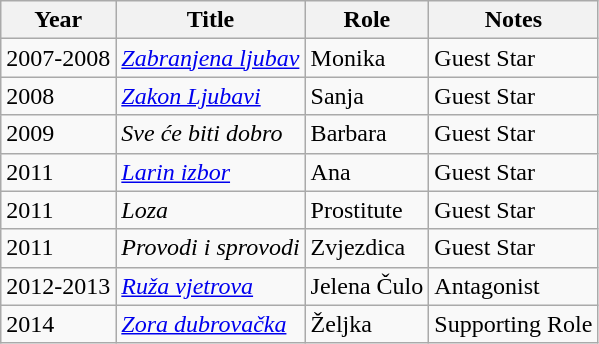<table class="wikitable sortable">
<tr>
<th>Year</th>
<th>Title</th>
<th>Role</th>
<th class="unsortable">Notes</th>
</tr>
<tr>
<td>2007-2008</td>
<td><em><a href='#'>Zabranjena ljubav</a></em></td>
<td>Monika</td>
<td>Guest Star</td>
</tr>
<tr>
<td>2008</td>
<td><em><a href='#'>Zakon Ljubavi</a></em></td>
<td>Sanja</td>
<td>Guest Star</td>
</tr>
<tr>
<td>2009</td>
<td><em>Sve će biti dobro</em></td>
<td>Barbara</td>
<td>Guest Star</td>
</tr>
<tr>
<td>2011</td>
<td><em><a href='#'>Larin izbor</a></em></td>
<td>Ana</td>
<td>Guest Star</td>
</tr>
<tr>
<td>2011</td>
<td><em>Loza</em></td>
<td>Prostitute</td>
<td>Guest Star</td>
</tr>
<tr>
<td>2011</td>
<td><em>Provodi i sprovodi</em></td>
<td>Zvjezdica</td>
<td>Guest Star</td>
</tr>
<tr>
<td>2012-2013</td>
<td><em><a href='#'>Ruža vjetrova</a></em></td>
<td>Jelena Čulo</td>
<td>Antagonist</td>
</tr>
<tr>
<td>2014</td>
<td><em><a href='#'>Zora dubrovačka</a></em></td>
<td>Željka</td>
<td>Supporting Role</td>
</tr>
</table>
